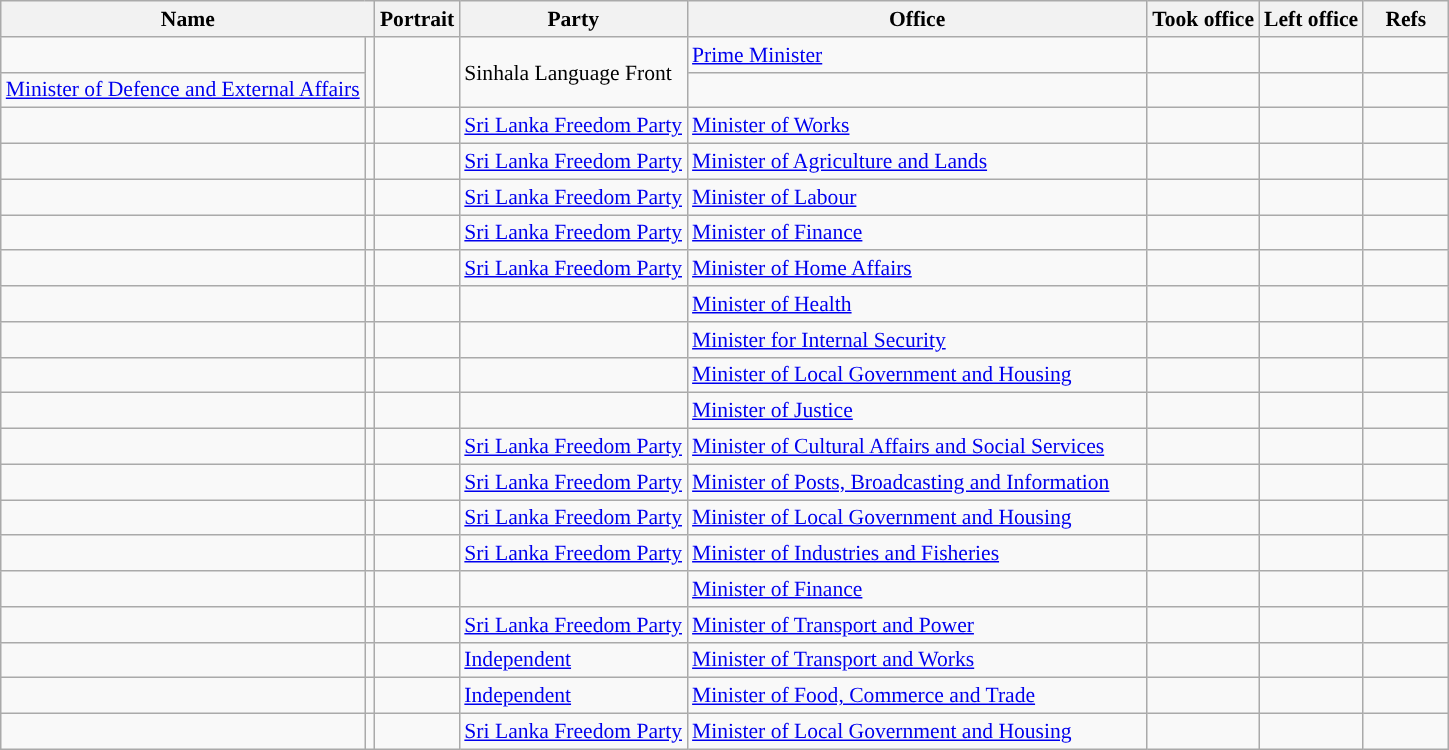<table class="wikitable plainrowheaders sortable" style="font-size:90%; text-align:left;">
<tr>
<th scope=col colspan="2">Name</th>
<th scope=col class=unsortable>Portrait</th>
<th scope=col>Party</th>
<th scope=col width=300px>Office</th>
<th scope=col>Took office</th>
<th scope=col>Left office</th>
<th scope=col width=50px class=unsortable>Refs</th>
</tr>
<tr>
<td !align="center" style="background:"></td>
<td rowspan=2></td>
<td align=center rowspan=2></td>
<td rowspan=2>Sinhala Language Front</td>
<td><a href='#'>Prime Minister</a></td>
<td align=center></td>
<td align=center></td>
<td align=center></td>
</tr>
<tr>
<td><a href='#'>Minister of Defence and External Affairs</a></td>
<td align=center></td>
<td align=center></td>
<td align=center></td>
</tr>
<tr>
<td !align="center" style="background:"></td>
<td></td>
<td align=center></td>
<td><a href='#'>Sri Lanka Freedom Party</a></td>
<td><a href='#'>Minister of Works</a></td>
<td align=center></td>
<td align=center></td>
<td align=center></td>
</tr>
<tr>
<td !align="center" style="background:"></td>
<td></td>
<td align=center></td>
<td><a href='#'>Sri Lanka Freedom Party</a></td>
<td><a href='#'>Minister of Agriculture and Lands</a></td>
<td align=center></td>
<td align=center></td>
<td align=center></td>
</tr>
<tr>
<td !align="center" style="background:"></td>
<td></td>
<td align=center></td>
<td><a href='#'>Sri Lanka Freedom Party</a></td>
<td><a href='#'>Minister of Labour</a></td>
<td align=center></td>
<td align=center></td>
<td align=center></td>
</tr>
<tr>
<td !align="center" style="background:"></td>
<td></td>
<td align=center></td>
<td><a href='#'>Sri Lanka Freedom Party</a></td>
<td><a href='#'>Minister of Finance</a></td>
<td align=center></td>
<td align=center></td>
<td align=center></td>
</tr>
<tr>
<td !align="center" style="background:"></td>
<td></td>
<td align=center></td>
<td><a href='#'>Sri Lanka Freedom Party</a></td>
<td><a href='#'>Minister of Home Affairs</a></td>
<td align=center></td>
<td align=center></td>
<td align=center></td>
</tr>
<tr>
<td></td>
<td></td>
<td align=center></td>
<td></td>
<td><a href='#'>Minister of Health</a></td>
<td align=center></td>
<td align=center></td>
<td align=center></td>
</tr>
<tr>
<td></td>
<td></td>
<td align=center></td>
<td></td>
<td><a href='#'>Minister for Internal Security</a></td>
<td align=center></td>
<td align=center></td>
<td align=center></td>
</tr>
<tr>
<td></td>
<td></td>
<td align=center></td>
<td></td>
<td><a href='#'>Minister of Local Government and Housing</a></td>
<td align=center></td>
<td align=center></td>
<td align=center></td>
</tr>
<tr>
<td></td>
<td></td>
<td align=center></td>
<td></td>
<td><a href='#'>Minister of Justice</a></td>
<td align=center></td>
<td align=center></td>
<td align=center></td>
</tr>
<tr>
<td !align="center" style="background:"></td>
<td></td>
<td align=center></td>
<td><a href='#'>Sri Lanka Freedom Party</a></td>
<td><a href='#'>Minister of Cultural Affairs and Social Services</a></td>
<td align=center></td>
<td align=center></td>
<td align=center></td>
</tr>
<tr>
<td !align="center" style="background:"></td>
<td></td>
<td align=center></td>
<td><a href='#'>Sri Lanka Freedom Party</a></td>
<td><a href='#'>Minister of Posts, Broadcasting and Information</a></td>
<td align=center></td>
<td align=center></td>
<td align=center></td>
</tr>
<tr>
<td !align="center" style="background:"></td>
<td></td>
<td align=center></td>
<td><a href='#'>Sri Lanka Freedom Party</a></td>
<td><a href='#'>Minister of Local Government and Housing</a></td>
<td align=center></td>
<td align=center></td>
<td align=center></td>
</tr>
<tr>
<td !align="center" style="background:"></td>
<td></td>
<td align=center></td>
<td><a href='#'>Sri Lanka Freedom Party</a></td>
<td><a href='#'>Minister of Industries and Fisheries</a></td>
<td align=center></td>
<td align=center></td>
<td align=center></td>
</tr>
<tr>
<td></td>
<td></td>
<td align=center></td>
<td></td>
<td><a href='#'>Minister of Finance</a></td>
<td align=center></td>
<td align=center></td>
<td align=center></td>
</tr>
<tr>
<td !align="center" style="background:"></td>
<td></td>
<td align=center></td>
<td><a href='#'>Sri Lanka Freedom Party</a></td>
<td><a href='#'>Minister of Transport and Power</a></td>
<td align=center></td>
<td align=center></td>
<td align=center></td>
</tr>
<tr>
<td !align="center" style="background:"></td>
<td></td>
<td align=center></td>
<td><a href='#'>Independent</a></td>
<td><a href='#'>Minister of Transport and Works</a></td>
<td align=center></td>
<td align=center></td>
<td align=center></td>
</tr>
<tr>
<td !align="center" style="background:"></td>
<td></td>
<td align=center></td>
<td><a href='#'>Independent</a></td>
<td><a href='#'>Minister of Food, Commerce and Trade</a></td>
<td align=center></td>
<td align=center></td>
<td align=center></td>
</tr>
<tr>
<td !align="center" style="background:"></td>
<td></td>
<td align=center></td>
<td><a href='#'>Sri Lanka Freedom Party</a></td>
<td><a href='#'>Minister of Local Government and Housing</a></td>
<td align=center></td>
<td align=center></td>
<td align=center></td>
</tr>
</table>
